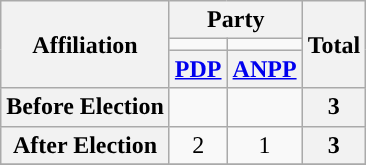<table class="wikitable" style="text-align:center">
<tr>
<th rowspan="3">Affiliation</th>
<th colspan="2">Party</th>
<th rowspan="3">Total</th>
</tr>
<tr>
<td style="background-color:"></td>
<td style="background-color:"></td>
</tr>
<tr>
<th><a href='#'>PDP</a></th>
<th><a href='#'>ANPP</a></th>
</tr>
<tr>
<th>Before Election</th>
<td></td>
<td></td>
<th>3</th>
</tr>
<tr>
<th>After Election</th>
<td>2</td>
<td>1</td>
<th>3</th>
</tr>
<tr>
</tr>
</table>
